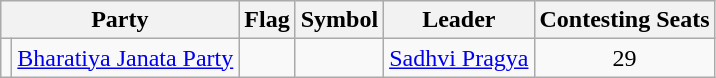<table class="wikitable" style="text-align:center">
<tr>
<th colspan="2">Party</th>
<th>Flag</th>
<th>Symbol</th>
<th>Leader</th>
<th>Contesting Seats</th>
</tr>
<tr>
<td></td>
<td><a href='#'>Bharatiya Janata Party</a></td>
<td></td>
<td></td>
<td><a href='#'>Sadhvi Pragya</a></td>
<td>29</td>
</tr>
</table>
